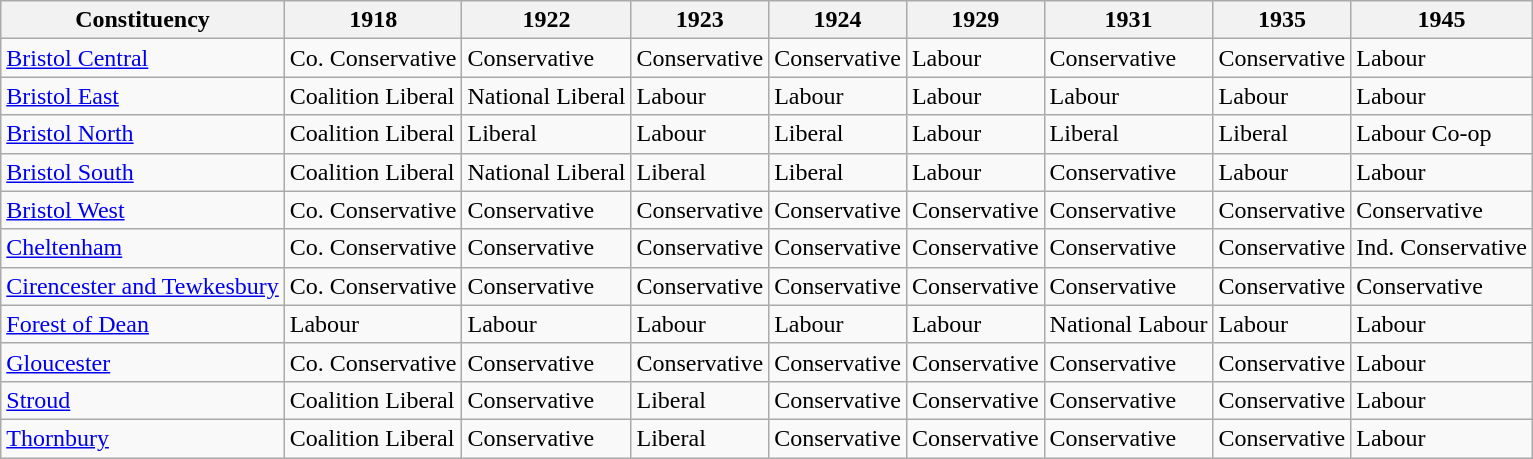<table class="wikitable">
<tr>
<th>Constituency</th>
<th>1918</th>
<th>1922</th>
<th>1923</th>
<th>1924</th>
<th>1929</th>
<th>1931</th>
<th>1935</th>
<th>1945</th>
</tr>
<tr>
<td><a href='#'>Bristol Central</a></td>
<td bgcolor=>Co. Conservative</td>
<td bgcolor=>Conservative</td>
<td bgcolor=>Conservative</td>
<td bgcolor=>Conservative</td>
<td bgcolor=>Labour</td>
<td bgcolor=>Conservative</td>
<td bgcolor=>Conservative</td>
<td bgcolor=>Labour</td>
</tr>
<tr>
<td><a href='#'>Bristol East</a></td>
<td bgcolor=>Coalition Liberal</td>
<td bgcolor=>National Liberal</td>
<td bgcolor=>Labour</td>
<td bgcolor=>Labour</td>
<td bgcolor=>Labour</td>
<td bgcolor=>Labour</td>
<td bgcolor=>Labour</td>
<td bgcolor=>Labour</td>
</tr>
<tr>
<td><a href='#'>Bristol North</a></td>
<td bgcolor=>Coalition Liberal</td>
<td bgcolor=>Liberal</td>
<td bgcolor=>Labour</td>
<td bgcolor=>Liberal</td>
<td bgcolor=>Labour</td>
<td bgcolor=>Liberal</td>
<td bgcolor=>Liberal</td>
<td bgcolor=>Labour Co-op</td>
</tr>
<tr>
<td><a href='#'>Bristol South</a></td>
<td bgcolor=>Coalition Liberal</td>
<td bgcolor=>National Liberal</td>
<td bgcolor=>Liberal</td>
<td bgcolor=>Liberal</td>
<td bgcolor=>Labour</td>
<td bgcolor=>Conservative</td>
<td bgcolor=>Labour</td>
<td bgcolor=>Labour</td>
</tr>
<tr>
<td><a href='#'>Bristol West</a></td>
<td bgcolor=>Co. Conservative</td>
<td bgcolor=>Conservative</td>
<td bgcolor=>Conservative</td>
<td bgcolor=>Conservative</td>
<td bgcolor=>Conservative</td>
<td bgcolor=>Conservative</td>
<td bgcolor=>Conservative</td>
<td bgcolor=>Conservative</td>
</tr>
<tr>
<td><a href='#'>Cheltenham</a></td>
<td bgcolor=>Co. Conservative</td>
<td bgcolor=>Conservative</td>
<td bgcolor=>Conservative</td>
<td bgcolor=>Conservative</td>
<td bgcolor=>Conservative</td>
<td bgcolor=>Conservative</td>
<td bgcolor=>Conservative</td>
<td bgcolor=>Ind. Conservative</td>
</tr>
<tr>
<td><a href='#'>Cirencester and Tewkesbury</a></td>
<td bgcolor=>Co. Conservative</td>
<td bgcolor=>Conservative</td>
<td bgcolor=>Conservative</td>
<td bgcolor=>Conservative</td>
<td bgcolor=>Conservative</td>
<td bgcolor=>Conservative</td>
<td bgcolor=>Conservative</td>
<td bgcolor=>Conservative</td>
</tr>
<tr>
<td><a href='#'>Forest of Dean</a></td>
<td bgcolor=>Labour</td>
<td bgcolor=>Labour</td>
<td bgcolor=>Labour</td>
<td bgcolor=>Labour</td>
<td bgcolor=>Labour</td>
<td bgcolor=>National Labour</td>
<td bgcolor=>Labour</td>
<td bgcolor=>Labour</td>
</tr>
<tr>
<td><a href='#'>Gloucester</a></td>
<td bgcolor=>Co. Conservative</td>
<td bgcolor=>Conservative</td>
<td bgcolor=>Conservative</td>
<td bgcolor=>Conservative</td>
<td bgcolor=>Conservative</td>
<td bgcolor=>Conservative</td>
<td bgcolor=>Conservative</td>
<td bgcolor=>Labour</td>
</tr>
<tr>
<td><a href='#'>Stroud</a></td>
<td bgcolor=>Coalition Liberal</td>
<td bgcolor=>Conservative</td>
<td bgcolor=>Liberal</td>
<td bgcolor=>Conservative</td>
<td bgcolor=>Conservative</td>
<td bgcolor=>Conservative</td>
<td bgcolor=>Conservative</td>
<td bgcolor=>Labour</td>
</tr>
<tr>
<td><a href='#'>Thornbury</a></td>
<td bgcolor=>Coalition Liberal</td>
<td bgcolor=>Conservative</td>
<td bgcolor=>Liberal</td>
<td bgcolor=>Conservative</td>
<td bgcolor=>Conservative</td>
<td bgcolor=>Conservative</td>
<td bgcolor=>Conservative</td>
<td bgcolor=>Labour</td>
</tr>
</table>
